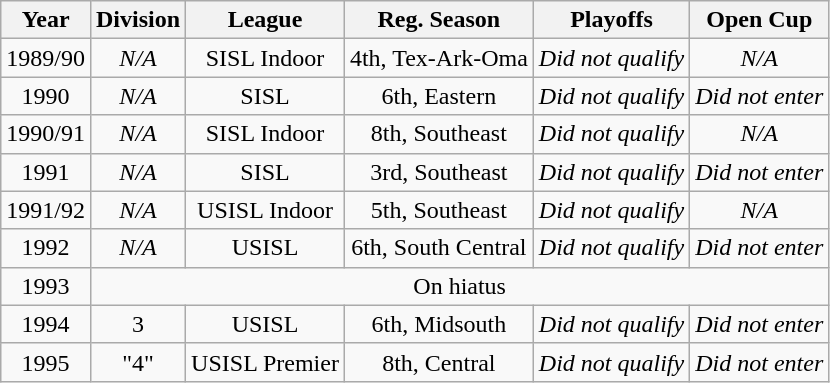<table class="wikitable" style="text-align:center">
<tr>
<th>Year</th>
<th>Division</th>
<th>League</th>
<th>Reg. Season</th>
<th>Playoffs</th>
<th>Open Cup</th>
</tr>
<tr>
<td>1989/90</td>
<td><em>N/A</em></td>
<td>SISL Indoor</td>
<td>4th, Tex-Ark-Oma</td>
<td><em>Did not qualify</em></td>
<td><em>N/A</em></td>
</tr>
<tr>
<td>1990</td>
<td><em>N/A</em></td>
<td>SISL</td>
<td>6th, Eastern</td>
<td><em>Did not qualify</em></td>
<td><em>Did not enter</em></td>
</tr>
<tr>
<td>1990/91</td>
<td><em>N/A</em></td>
<td>SISL Indoor</td>
<td>8th, Southeast</td>
<td><em>Did not qualify</em></td>
<td><em>N/A</em></td>
</tr>
<tr>
<td>1991</td>
<td><em>N/A</em></td>
<td>SISL</td>
<td>3rd, Southeast</td>
<td><em>Did not qualify</em></td>
<td><em>Did not enter</em></td>
</tr>
<tr>
<td>1991/92</td>
<td><em>N/A</em></td>
<td>USISL Indoor</td>
<td>5th, Southeast</td>
<td><em>Did not qualify</em></td>
<td><em>N/A</em></td>
</tr>
<tr>
<td>1992</td>
<td><em>N/A</em></td>
<td>USISL</td>
<td>6th, South Central</td>
<td><em>Did not qualify</em></td>
<td><em>Did not enter</em></td>
</tr>
<tr>
<td>1993</td>
<td colspan=5>On hiatus</td>
</tr>
<tr>
<td>1994</td>
<td>3</td>
<td>USISL</td>
<td>6th, Midsouth</td>
<td><em>Did not qualify</em></td>
<td><em>Did not enter</em></td>
</tr>
<tr>
<td>1995</td>
<td>"4"</td>
<td>USISL Premier</td>
<td>8th, Central</td>
<td><em>Did not qualify</em></td>
<td><em>Did not enter</em></td>
</tr>
</table>
